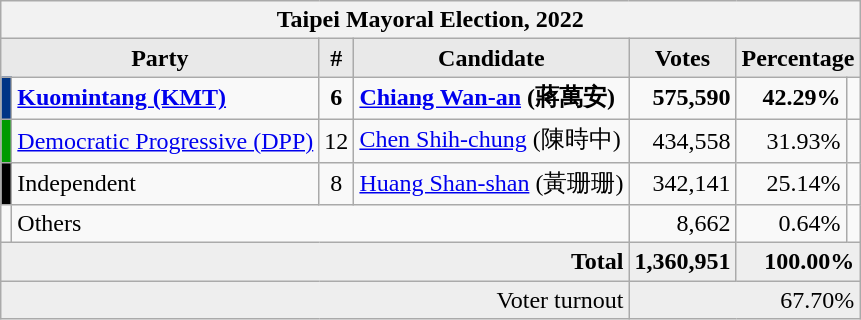<table class="wikitable collapsible">
<tr>
<th colspan="7">Taipei Mayoral Election, 2022</th>
</tr>
<tr>
<th style="background-color:#E9E9E9" colspan=2 style="width: 20em">Party</th>
<th style="background-color:#E9E9E9" style="width: 2em">#</th>
<th style="background-color:#E9E9E9" style="width: 13em">Candidate</th>
<th style="background-color:#E9E9E9" style="width: 6em">Votes</th>
<th style="background-color:#E9E9E9" colspan=2 style="width: 11em">Percentage</th>
</tr>
<tr>
<td bgcolor="#003586"></td>
<td align=left> <strong><a href='#'>Kuomintang (KMT)</a></strong> </td>
<td align=center><strong>6</strong></td>
<td align=left><strong><a href='#'>Chiang Wan-an</a> (蔣萬安)</strong></td>
<td align=right><strong>575,590</strong></td>
<td align=right><strong>42.29%</strong></td>
<td align=right></td>
</tr>
<tr>
<td bgcolor="#009a00"></td>
<td align=left><a href='#'>Democratic Progressive (DPP)</a></td>
<td align=center>12</td>
<td align=left><a href='#'>Chen Shih-chung</a> (陳時中)</td>
<td align=right>434,558</td>
<td align=right>31.93%</td>
<td align=right></td>
</tr>
<tr>
<td bgcolor="#000000"></td>
<td align=left> Independent</td>
<td align=center>8</td>
<td align=left><a href='#'>Huang Shan-shan</a> (黃珊珊)</td>
<td align=right>342,141</td>
<td align=right>25.14%</td>
<td align=right></td>
</tr>
<tr>
<td></td>
<td align=left colspan="3">Others</td>
<td align=right>8,662</td>
<td align=right>0.64%</td>
<td align=right></td>
</tr>
<tr bgcolor="#EEEEEE">
<td colspan="4" align=right><strong>Total</strong></td>
<td align=right><strong>1,360,951</strong></td>
<td align=right colspan=2><strong>100.00%</strong></td>
</tr>
<tr bgcolor="#EEEEEE">
<td colspan="4" align="right">Voter turnout</td>
<td colspan="3" align="right">67.70%</td>
</tr>
</table>
